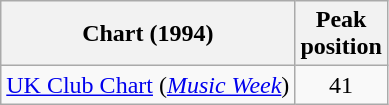<table class="wikitable sortable">
<tr>
<th style="text-align:center;">Chart (1994)</th>
<th style="text-align:center;">Peak<br>position</th>
</tr>
<tr>
<td align="left"><a href='#'>UK Club Chart</a> (<em><a href='#'>Music Week</a></em>)</td>
<td style="text-align:center;">41</td>
</tr>
</table>
